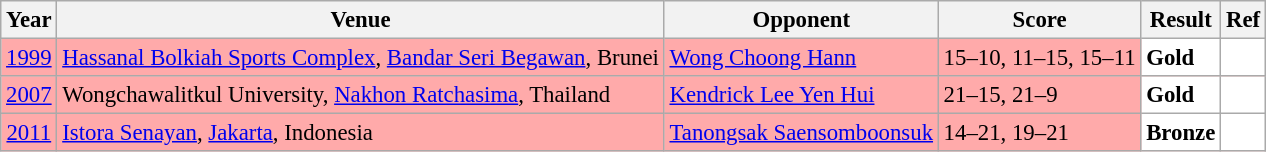<table class="sortable wikitable" style="font-size: 95%">
<tr>
<th>Year</th>
<th>Venue</th>
<th>Opponent</th>
<th>Score</th>
<th>Result</th>
<th>Ref</th>
</tr>
<tr style="background:#FFAAAA">
<td align="center"><a href='#'>1999</a></td>
<td align="left"><a href='#'>Hassanal Bolkiah Sports Complex</a>, <a href='#'>Bandar Seri Begawan</a>, Brunei</td>
<td align="left"> <a href='#'>Wong Choong Hann</a></td>
<td align="left">15–10, 11–15, 15–11</td>
<td style="text-align:left; background:white"> <strong>Gold</strong></td>
<td style="text-align:center; background:white"></td>
</tr>
<tr style="background:#FFAAAA">
<td align="center"><a href='#'>2007</a></td>
<td align="left">Wongchawalitkul University, <a href='#'>Nakhon Ratchasima</a>, Thailand</td>
<td align="left"> <a href='#'>Kendrick Lee Yen Hui</a></td>
<td align="left">21–15, 21–9</td>
<td style="text-align:left; background:white"> <strong>Gold</strong></td>
<td style="text-align:center; background:white"></td>
</tr>
<tr style="background:#FFAAAA">
<td align="center"><a href='#'>2011</a></td>
<td align="left"><a href='#'>Istora Senayan</a>, <a href='#'>Jakarta</a>, Indonesia</td>
<td align="left"> <a href='#'>Tanongsak Saensomboonsuk</a></td>
<td align="left">14–21, 19–21</td>
<td style="text-align:left; background:white"> <strong>Bronze</strong></td>
<td style="text-align:center; background:white"></td>
</tr>
</table>
